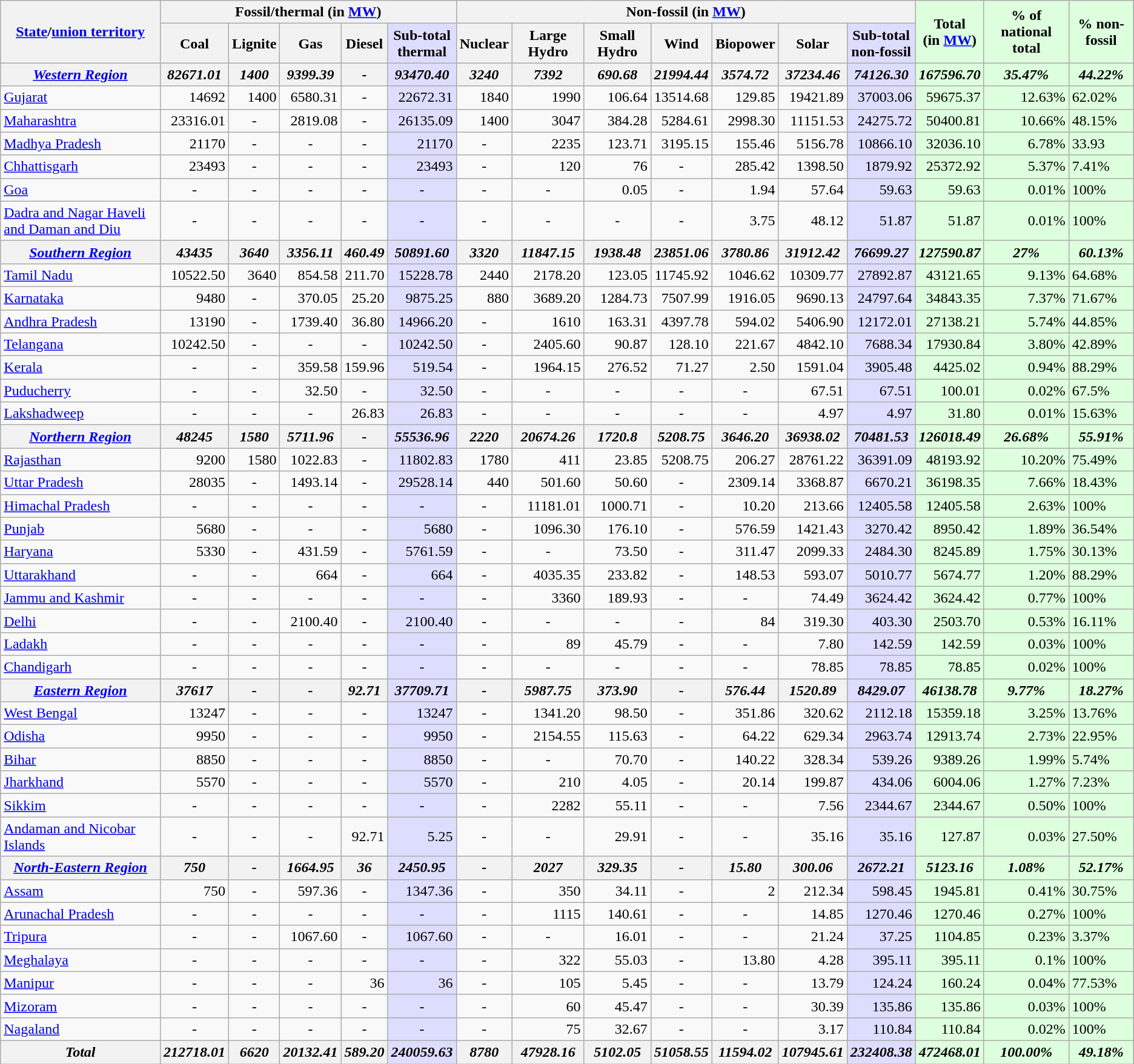<table class="wikitable sortable">
<tr>
<th rowspan="2"><a href='#'>State</a>/<a href='#'>union territory</a></th>
<th ! colspan="5">Fossil/thermal (in <a href='#'>MW</a>)</th>
<th ! colspan="7">Non-fossil (in <a href='#'>MW</a>)</th>
<th ! rowspan="2" style="background-color: #dfd;">Total<br>(in <a href='#'>MW</a>)</th>
<th ! rowspan="2" style="background-color: #dfd;">% of national total</th>
<th ! rowspan="2" style="background-color: #dfd;">% non-fossil</th>
</tr>
<tr>
<th>Coal</th>
<th>Lignite</th>
<th>Gas</th>
<th>Diesel</th>
<th style="background-color: #ddf;">Sub-total<br>thermal</th>
<th>Nuclear</th>
<th>Large Hydro</th>
<th>Small Hydro</th>
<th>Wind</th>
<th>Biopower</th>
<th>Solar</th>
<th style="background-color: #ddf;">Sub-total<br>non-fossil</th>
</tr>
<tr>
<th><em><a href='#'>Western Region</a></em></th>
<th><em>82671.01</em></th>
<th><em>1400</em></th>
<th><em>9399.39</em></th>
<th><em>-</em></th>
<th style="background-color: #ddf;"><em>93470.40</em></th>
<th><em>3240</em></th>
<th><em>7392</em></th>
<th><em>690.68</em></th>
<th><em>21994.44</em></th>
<th><em>3574.72</em></th>
<th><em>37234.46</em></th>
<th style="background-color: #ddf;"><em>74126.30</em></th>
<th style="background-color: #dfd;"><em>167596.70</em></th>
<th style="background-color: #dfd;"><em>35.47%</em></th>
<th style="background-color: #dfd;"><em>44.22%</em></th>
</tr>
<tr>
<td><a href='#'>Gujarat</a></td>
<td align="right">14692</td>
<td align="right">1400</td>
<td align="right">6580.31</td>
<td align="center">-</td>
<td style="background-color: #ddf;" align="right">22672.31</td>
<td align="right">1840</td>
<td align="right">1990</td>
<td align="right">106.64</td>
<td align="right">13514.68</td>
<td align="right">129.85</td>
<td align="right">19421.89</td>
<td style="background-color: #ddf;" align="right">37003.06</td>
<td style="background-color: #dfd;" align="right">59675.37</td>
<td style="background-color: #dfd;" align="right">12.63%</td>
<td style="background-color: #dfd;">62.02%</td>
</tr>
<tr>
<td><a href='#'>Maharashtra</a></td>
<td align="right">23316.01</td>
<td align="center">-</td>
<td align="right">2819.08</td>
<td align="center">-</td>
<td style="background-color: #ddf;" align="right">26135.09</td>
<td align="right">1400</td>
<td align="right">3047</td>
<td align="right">384.28</td>
<td align="right">5284.61</td>
<td align="right">2998.30</td>
<td align="right">11151.53</td>
<td style="background-color: #ddf;" align="right">24275.72</td>
<td style="background-color: #dfd;" align="right">50400.81</td>
<td style="background-color: #dfd;" align="right">10.66%</td>
<td style="background-color: #dfd;">48.15%</td>
</tr>
<tr>
<td><a href='#'>Madhya Pradesh</a></td>
<td align="right">21170</td>
<td align="center">-</td>
<td align="center">-</td>
<td align="center">-</td>
<td style="background-color: #ddf;" align="right">21170</td>
<td align="center">-</td>
<td align="right">2235</td>
<td align="right">123.71</td>
<td align="right">3195.15</td>
<td align="right">155.46</td>
<td align="right">5156.78</td>
<td style="background-color: #ddf;" align="right">10866.10</td>
<td style="background-color: #dfd;" align="right">32036.10</td>
<td style="background-color: #dfd;" align="right">6.78%</td>
<td style="background-color: #dfd;">33.93</td>
</tr>
<tr>
<td><a href='#'>Chhattisgarh</a></td>
<td align="right">23493</td>
<td align="center">-</td>
<td align="center">-</td>
<td align="center">-</td>
<td style="background-color: #ddf;" align="right">23493</td>
<td align="center">-</td>
<td align="right">120</td>
<td align="right">76</td>
<td align="center">-</td>
<td align="right">285.42</td>
<td align="right">1398.50</td>
<td style="background-color: #ddf;" align="right">1879.92</td>
<td style="background-color: #dfd;" align="right">25372.92</td>
<td style="background-color: #dfd;" align="right">5.37%</td>
<td style="background-color: #dfd;">7.41%</td>
</tr>
<tr>
<td><a href='#'>Goa</a></td>
<td align="center">-</td>
<td align="center">-</td>
<td align="center">-</td>
<td align="center">-</td>
<td style="background-color: #ddf;" align="center">-</td>
<td align="center">-</td>
<td align="center">-</td>
<td align="right">0.05</td>
<td align="center">-</td>
<td align="right">1.94</td>
<td align="right">57.64</td>
<td style="background-color: #ddf;" align="right">59.63</td>
<td style="background-color: #dfd;" align="right">59.63</td>
<td style="background-color: #dfd;" align="right">0.01%</td>
<td style="background-color: #dfd;">100%</td>
</tr>
<tr>
<td><a href='#'>Dadra and Nagar Haveli and Daman and Diu</a></td>
<td align="center">-</td>
<td align="center">-</td>
<td align="center">-</td>
<td align="center">-</td>
<td style="background-color: #ddf;" align="center">-</td>
<td align="center">-</td>
<td align="center">-</td>
<td align="center">-</td>
<td align="center">-</td>
<td align="right">3.75</td>
<td align="right">48.12</td>
<td style="background-color: #ddf;" align="right">51.87</td>
<td style="background-color: #dfd;" align="right">51.87</td>
<td style="background-color: #dfd;" align="right">0.01%</td>
<td style="background-color: #dfd;">100%</td>
</tr>
<tr>
<th><em><a href='#'>Southern Region</a></em></th>
<th><em>43435</em></th>
<th><em>3640</em></th>
<th><em>3356.11</em></th>
<th><em>460.49</em></th>
<th style="background-color: #ddf;"><em>50891.60</em></th>
<th><em>3320</em></th>
<th><em>11847.15</em></th>
<th><em>1938.48</em></th>
<th><em>23851.06</em></th>
<th><em>3780.86</em></th>
<th><em>31912.42</em></th>
<th style="background-color: #ddf;"><em>76699.27</em></th>
<th style="background-color: #dfd;"><em>127590.87</em></th>
<th style="background-color: #dfd;"><em>27%</em></th>
<th style="background-color: #dfd;"><em>60.13%</em></th>
</tr>
<tr>
<td><a href='#'>Tamil Nadu</a></td>
<td align="right">10522.50</td>
<td align="right">3640</td>
<td align="right">854.58</td>
<td align="right">211.70</td>
<td style="background-color: #ddf;" align="right">15228.78</td>
<td align="right">2440</td>
<td align="right">2178.20</td>
<td align="right">123.05</td>
<td align="right">11745.92</td>
<td align="right">1046.62</td>
<td align="right">10309.77</td>
<td style="background-color: #ddf;" align="right">27892.87</td>
<td style="background-color: #dfd;" align="right">43121.65</td>
<td style="background-color: #dfd;" align="right">9.13%</td>
<td style="background-color: #dfd;">64.68%</td>
</tr>
<tr>
<td><a href='#'>Karnataka</a></td>
<td align="right">9480</td>
<td align="center">-</td>
<td align="right">370.05</td>
<td align="right">25.20</td>
<td style="background-color: #ddf;" align="right">9875.25</td>
<td align="right">880</td>
<td align="right">3689.20</td>
<td align="right">1284.73</td>
<td align="right">7507.99</td>
<td align="right">1916.05</td>
<td align="right">9690.13</td>
<td style="background-color: #ddf;" align="right">24797.64</td>
<td style="background-color: #dfd;" align="right">34843.35</td>
<td style="background-color: #dfd;" align="right">7.37%</td>
<td style="background-color: #dfd;">71.67%</td>
</tr>
<tr>
<td><a href='#'>Andhra Pradesh</a></td>
<td align="right">13190</td>
<td align="center">-</td>
<td align="right">1739.40</td>
<td align="right">36.80</td>
<td style="background-color: #ddf;" align="right">14966.20</td>
<td align="center">-</td>
<td align="right">1610</td>
<td align="right">163.31</td>
<td align="right">4397.78</td>
<td align="right">594.02</td>
<td align="right">5406.90</td>
<td style="background-color: #ddf;" align="right">12172.01</td>
<td style="background-color: #dfd;" align="right">27138.21</td>
<td style="background-color: #dfd;" align="right">5.74%</td>
<td style="background-color: #dfd;">44.85%</td>
</tr>
<tr>
<td><a href='#'>Telangana</a></td>
<td align="right">10242.50</td>
<td align="center">-</td>
<td align="center">-</td>
<td align="center">-</td>
<td style="background-color: #ddf;" align="right">10242.50</td>
<td align="center">-</td>
<td align="right">2405.60</td>
<td align="right">90.87</td>
<td align="right">128.10</td>
<td align="right">221.67</td>
<td align="right">4842.10</td>
<td style="background-color: #ddf;" align="right">7688.34</td>
<td style="background-color: #dfd;" align="right">17930.84</td>
<td style="background-color: #dfd;" align="right">3.80%</td>
<td style="background-color: #dfd;">42.89%</td>
</tr>
<tr>
<td><a href='#'>Kerala</a></td>
<td align="center">-</td>
<td align="center">-</td>
<td align="right">359.58</td>
<td align="right">159.96</td>
<td style="background-color: #ddf;" align="right">519.54</td>
<td align="center">-</td>
<td align="right">1964.15</td>
<td align="right">276.52</td>
<td align="right">71.27</td>
<td align="right">2.50</td>
<td align="right">1591.04</td>
<td style="background-color: #ddf;" align="right">3905.48</td>
<td style="background-color: #dfd;" align="right">4425.02</td>
<td style="background-color: #dfd;" align="right">0.94%</td>
<td style="background-color: #dfd;">88.29%</td>
</tr>
<tr>
<td><a href='#'>Puducherry</a></td>
<td align="center">-</td>
<td align="center">-</td>
<td align="right">32.50</td>
<td align="center">-</td>
<td style="background-color: #ddf;" align="right">32.50</td>
<td align="center">-</td>
<td align="center">-</td>
<td align="center">-</td>
<td align="center">-</td>
<td align="center">-</td>
<td align="right">67.51</td>
<td style="background-color: #ddf;" align="right">67.51</td>
<td style="background-color: #dfd;" align="right">100.01</td>
<td style="background-color: #dfd;" align="right">0.02%</td>
<td style="background-color: #dfd;">67.5%</td>
</tr>
<tr>
<td><a href='#'>Lakshadweep</a></td>
<td align="center">-</td>
<td align="center">-</td>
<td align="center">-</td>
<td align="right">26.83</td>
<td style="background-color: #ddf;" align="right">26.83</td>
<td align="center">-</td>
<td align="center">-</td>
<td align="center">-</td>
<td align="center">-</td>
<td align="center">-</td>
<td align="right">4.97</td>
<td style="background-color: #ddf;" align="right">4.97</td>
<td style="background-color: #dfd;" align="right">31.80</td>
<td style="background-color: #dfd;" align="right">0.01%</td>
<td style="background-color: #dfd;">15.63%</td>
</tr>
<tr>
<th><em><a href='#'>Northern Region</a></em></th>
<th><em>48245</em></th>
<th><em>1580</em></th>
<th><em>5711.96</em></th>
<th><em>-</em></th>
<th style="background-color: #ddf;"><em>55536.96</em></th>
<th><em>2220</em></th>
<th><em>20674.26</em></th>
<th><em>1720.8</em></th>
<th><em>5208.75</em></th>
<th><em>3646.20</em></th>
<th><em>36938.02</em></th>
<th style="background-color: #ddf;"><em>70481.53</em></th>
<th style="background-color: #dfd;"><em>126018.49</em></th>
<th style="background-color: #dfd;"><em>26.68%</em></th>
<th style="background-color: #dfd;"><em>55.91%</em></th>
</tr>
<tr>
<td><a href='#'>Rajasthan</a></td>
<td align="right">9200</td>
<td align="right">1580</td>
<td align="right">1022.83</td>
<td align="center">-</td>
<td style="background-color: #ddf;" align="right">11802.83</td>
<td align="right">1780</td>
<td align="right">411</td>
<td align="right">23.85</td>
<td align="right">5208.75</td>
<td align="right">206.27</td>
<td align="right">28761.22</td>
<td style="background-color: #ddf;" align="right">36391.09</td>
<td style="background-color: #dfd;" align="right">48193.92</td>
<td style="background-color: #dfd;" align="right">10.20%</td>
<td style="background-color: #dfd;">75.49%</td>
</tr>
<tr>
<td><a href='#'>Uttar Pradesh</a></td>
<td align="right">28035</td>
<td align="center">-</td>
<td align="right">1493.14</td>
<td align="center">-</td>
<td style="background-color: #ddf;" align="right">29528.14</td>
<td align="right">440</td>
<td align="right">501.60</td>
<td align="right">50.60</td>
<td align="center">-</td>
<td align="right">2309.14</td>
<td align="right">3368.87</td>
<td style="background-color: #ddf;" align="right">6670.21</td>
<td style="background-color: #dfd;" align="right">36198.35</td>
<td style="background-color: #dfd;" align="right">7.66%</td>
<td style="background-color: #dfd;">18.43%</td>
</tr>
<tr>
<td><a href='#'>Himachal Pradesh</a></td>
<td align="center">-</td>
<td align="center">-</td>
<td align="center">-</td>
<td align="center">-</td>
<td style="background-color: #ddf;" align="center">-</td>
<td align="center">-</td>
<td align="right">11181.01</td>
<td align="right">1000.71</td>
<td align="center">-</td>
<td align="right">10.20</td>
<td align="right">213.66</td>
<td style="background-color: #ddf;" align="right">12405.58</td>
<td style="background-color: #dfd;" align="right">12405.58</td>
<td style="background-color: #dfd;" align="right">2.63%</td>
<td style="background-color: #dfd;">100%</td>
</tr>
<tr>
<td><a href='#'>Punjab</a></td>
<td align="right">5680</td>
<td align="center">-</td>
<td align="center">-</td>
<td align="center">-</td>
<td style="background-color: #ddf;" align="right">5680</td>
<td align="center">-</td>
<td align="right">1096.30</td>
<td align="right">176.10</td>
<td align="center">-</td>
<td align="right">576.59</td>
<td align="right">1421.43</td>
<td style="background-color: #ddf;" align="right">3270.42</td>
<td style="background-color: #dfd;" align="right">8950.42</td>
<td style="background-color: #dfd;" align="right">1.89%</td>
<td style="background-color: #dfd;">36.54%</td>
</tr>
<tr>
<td><a href='#'>Haryana</a></td>
<td align="right">5330</td>
<td align="center">-</td>
<td align="right">431.59</td>
<td align="center">-</td>
<td style="background-color: #ddf;" align="right">5761.59</td>
<td align="center">-</td>
<td align="center">-</td>
<td align="right">73.50</td>
<td align="center">-</td>
<td align="right">311.47</td>
<td align="right">2099.33</td>
<td style="background-color: #ddf;" align="right">2484.30</td>
<td style="background-color: #dfd;" align="right">8245.89</td>
<td style="background-color: #dfd;" align="right">1.75%</td>
<td style="background-color: #dfd;">30.13%</td>
</tr>
<tr>
<td><a href='#'>Uttarakhand</a></td>
<td align="center">-</td>
<td align="center">-</td>
<td align="right">664</td>
<td align="center">-</td>
<td style="background-color: #ddf;" align="right">664</td>
<td align="center">-</td>
<td align="right">4035.35</td>
<td align="right">233.82</td>
<td align="center">-</td>
<td align="right">148.53</td>
<td align="right">593.07</td>
<td style="background-color: #ddf;" align="right">5010.77</td>
<td style="background-color: #dfd;" align="right">5674.77</td>
<td style="background-color: #dfd;" align="right">1.20%</td>
<td style="background-color: #dfd;">88.29%</td>
</tr>
<tr>
<td><a href='#'>Jammu and Kashmir</a></td>
<td align="center">-</td>
<td align="center">-</td>
<td align="center">-</td>
<td align="center">-</td>
<td style="background-color: #ddf;"align="center">-</td>
<td align="center">-</td>
<td align="right">3360</td>
<td align="right">189.93</td>
<td align="center">-</td>
<td align="center">-</td>
<td align="right">74.49</td>
<td style="background-color: #ddf;" align="right">3624.42</td>
<td style="background-color: #dfd;" align="right">3624.42</td>
<td style="background-color: #dfd;" align="right">0.77%</td>
<td style="background-color: #dfd;">100%</td>
</tr>
<tr>
<td><a href='#'>Delhi</a></td>
<td align="center">-</td>
<td align="center">-</td>
<td align="right">2100.40</td>
<td align="center">-</td>
<td style="background-color: #ddf;" align="right">2100.40</td>
<td align="center">-</td>
<td align="center">-</td>
<td align="center">-</td>
<td align="center">-</td>
<td align="right">84</td>
<td align="right">319.30</td>
<td style="background-color: #ddf;" align="right">403.30</td>
<td style="background-color: #dfd;" align="right">2503.70</td>
<td style="background-color: #dfd;" align="right">0.53%</td>
<td style="background-color: #dfd;">16.11%</td>
</tr>
<tr>
<td><a href='#'>Ladakh</a></td>
<td align="center">-</td>
<td align="center">-</td>
<td align="center">-</td>
<td align="center">-</td>
<td style="background-color: #ddf;" align="center">-</td>
<td align="center">-</td>
<td align="right">89</td>
<td align="right">45.79</td>
<td align="center">-</td>
<td align="center">-</td>
<td align="right">7.80</td>
<td style="background-color: #ddf;" align="right">142.59</td>
<td style="background-color: #dfd;" align="right">142.59</td>
<td style="background-color: #dfd;" align="right">0.03%</td>
<td style="background-color: #dfd;">100%</td>
</tr>
<tr>
<td><a href='#'>Chandigarh</a></td>
<td align="center">-</td>
<td align="center">-</td>
<td align="center">-</td>
<td align="center">-</td>
<td style="background-color: #ddf;" align="center">-</td>
<td align="center">-</td>
<td align="center">-</td>
<td align="center">-</td>
<td align="center">-</td>
<td align="center">-</td>
<td align="right">78.85</td>
<td style="background-color: #ddf;" align="right">78.85</td>
<td style="background-color: #dfd;" align="right">78.85</td>
<td style="background-color: #dfd;" align="right">0.02%</td>
<td style="background-color: #dfd;">100%</td>
</tr>
<tr>
<th><em><a href='#'>Eastern Region</a></em></th>
<th><em>37617</em></th>
<th><em>-</em></th>
<th><em>-</em></th>
<th><em>92.71</em></th>
<th style="background-color: #ddf;"><em>37709.71</em></th>
<th><em>-</em></th>
<th><em>5987.75</em></th>
<th><em>373.90</em></th>
<th><em>-</em></th>
<th><em>576.44</em></th>
<th><em>1520.89</em></th>
<th style="background-color: #ddf;"><em>8429.07</em></th>
<th style="background-color: #dfd;"><em>46138.78</em></th>
<th style="background-color: #dfd;"><em>9.77%</em></th>
<th style="background-color: #dfd;"><em>18.27%</em></th>
</tr>
<tr>
<td><a href='#'>West Bengal</a></td>
<td align="right">13247</td>
<td align="center">-</td>
<td align="center">-</td>
<td align="center">-</td>
<td style="background-color: #ddf;" align="right">13247</td>
<td align="center">-</td>
<td align="right">1341.20</td>
<td align="right">98.50</td>
<td align="center">-</td>
<td align="right">351.86</td>
<td align="right">320.62</td>
<td style="background-color: #ddf;" align="right">2112.18</td>
<td style="background-color: #dfd;" align="right">15359.18</td>
<td style="background-color: #dfd;" align="right">3.25%</td>
<td style="background-color: #dfd;">13.76%</td>
</tr>
<tr>
<td><a href='#'>Odisha</a></td>
<td align="right">9950</td>
<td align="center">-</td>
<td align="center">-</td>
<td align="center">-</td>
<td style="background-color: #ddf;" align="right">9950</td>
<td align="center">-</td>
<td align="right">2154.55</td>
<td align="right">115.63</td>
<td align="center">-</td>
<td align="right">64.22</td>
<td align="right">629.34</td>
<td style="background-color: #ddf;" align="right">2963.74</td>
<td style="background-color: #dfd;" align="right">12913.74</td>
<td style="background-color: #dfd;" align="right">2.73%</td>
<td style="background-color: #dfd;">22.95%</td>
</tr>
<tr>
<td><a href='#'>Bihar</a></td>
<td align="right">8850</td>
<td align="center">-</td>
<td align="center">-</td>
<td align="center">-</td>
<td style="background-color: #ddf;" align="right">8850</td>
<td align="center">-</td>
<td align="center">-</td>
<td align="right">70.70</td>
<td align="center">-</td>
<td align="right">140.22</td>
<td align="right">328.34</td>
<td style="background-color: #ddf;" align="right">539.26</td>
<td style="background-color: #dfd;" align="right">9389.26</td>
<td style="background-color: #dfd;" align="right">1.99%</td>
<td style="background-color: #dfd;">5.74%</td>
</tr>
<tr>
<td><a href='#'>Jharkhand</a></td>
<td align="right">5570</td>
<td align="center">-</td>
<td align="center">-</td>
<td align="center">-</td>
<td style="background-color: #ddf;" align="right">5570</td>
<td align="center">-</td>
<td align="right">210</td>
<td align="right">4.05</td>
<td align="center">-</td>
<td align="right">20.14</td>
<td align="right">199.87</td>
<td style="background-color: #ddf;" align="right">434.06</td>
<td style="background-color: #dfd;" align="right">6004.06</td>
<td style="background-color: #dfd;" align="right">1.27%</td>
<td style="background-color: #dfd;">7.23%</td>
</tr>
<tr>
<td><a href='#'>Sikkim</a></td>
<td align="center">-</td>
<td align="center">-</td>
<td align="center">-</td>
<td align="center">-</td>
<td style="background-color: #ddf;" align="center">-</td>
<td align="center">-</td>
<td align="right">2282</td>
<td align="right">55.11</td>
<td align="center">-</td>
<td align="center">-</td>
<td align="right">7.56</td>
<td style="background-color: #ddf;" align="right">2344.67</td>
<td style="background-color: #dfd;" align="right">2344.67</td>
<td style="background-color: #dfd;" align="right">0.50%</td>
<td style="background-color: #dfd;">100%</td>
</tr>
<tr>
<td><a href='#'>Andaman and Nicobar Islands</a></td>
<td align="center">-</td>
<td align="center">-</td>
<td align="center">-</td>
<td align="right">92.71</td>
<td style="background-color: #ddf;" align="right">5.25</td>
<td align="center">-</td>
<td align="center">-</td>
<td align="right">29.91</td>
<td align="center">-</td>
<td align="center">-</td>
<td align="right">35.16</td>
<td style="background-color: #ddf;" align="right">35.16</td>
<td style="background-color: #dfd;" align="right">127.87</td>
<td style="background-color: #dfd;" align="right">0.03%</td>
<td style="background-color: #dfd;">27.50%</td>
</tr>
<tr>
<th><em><a href='#'>North-Eastern Region</a></em></th>
<th><em>750</em></th>
<th><em>-</em></th>
<th><em>1664.95</em></th>
<th><em>36</em></th>
<th style="background-color: #ddf;"><em>2450.95</em></th>
<th><em>-</em></th>
<th><em>2027</em></th>
<th><em>329.35</em></th>
<th><em>-</em></th>
<th><em>15.80</em></th>
<th><em>300.06</em></th>
<th style="background-color: #ddf;"><em>2672.21</em></th>
<th style="background-color: #dfd;"><em>5123.16</em></th>
<th style="background-color: #dfd;"><em>1.08%</em></th>
<th style="background-color: #dfd;"><em>52.17%</em></th>
</tr>
<tr>
<td><a href='#'>Assam</a></td>
<td align="right">750</td>
<td align="center">-</td>
<td align="right">597.36</td>
<td align="center">-</td>
<td style="background-color: #ddf;" align="right">1347.36</td>
<td align="center">-</td>
<td align="right">350</td>
<td align="right">34.11</td>
<td align="center">-</td>
<td align="right">2</td>
<td align="right">212.34</td>
<td style="background-color: #ddf;" align="right">598.45</td>
<td style="background-color: #dfd;" align="right">1945.81</td>
<td style="background-color: #dfd;" align="right">0.41%</td>
<td style="background-color: #dfd;">30.75%</td>
</tr>
<tr>
<td><a href='#'>Arunachal Pradesh</a></td>
<td align="center">-</td>
<td align="center">-</td>
<td align="center">-</td>
<td align="center">-</td>
<td style="background-color: #ddf;" align="center">-</td>
<td align="center">-</td>
<td align="right">1115</td>
<td align="right">140.61</td>
<td align="center">-</td>
<td align="center">-</td>
<td align="right">14.85</td>
<td style="background-color: #ddf;" align="right">1270.46</td>
<td style="background-color: #dfd;" align="right">1270.46</td>
<td style="background-color: #dfd;" align="right">0.27%</td>
<td style="background-color: #dfd;">100%</td>
</tr>
<tr>
<td><a href='#'>Tripura</a></td>
<td align="center">-</td>
<td align="center">-</td>
<td align="right">1067.60</td>
<td align="center">-</td>
<td style="background-color: #ddf;" align="right">1067.60</td>
<td align="center">-</td>
<td align="center">-</td>
<td align="right">16.01</td>
<td align="center">-</td>
<td align="center">-</td>
<td align="right">21.24</td>
<td style="background-color: #ddf;" align="right">37.25</td>
<td style="background-color: #dfd;" align="right">1104.85</td>
<td style="background-color: #dfd;" align="right">0.23%</td>
<td style="background-color: #dfd;">3.37%</td>
</tr>
<tr>
<td><a href='#'>Meghalaya</a></td>
<td align="center">-</td>
<td align="center">-</td>
<td align="center">-</td>
<td align="center">-</td>
<td style="background-color: #ddf;" align="center">-</td>
<td align="center">-</td>
<td align="right">322</td>
<td align="right">55.03</td>
<td align="center">-</td>
<td align="right">13.80</td>
<td align="right">4.28</td>
<td style="background-color: #ddf;" align="right">395.11</td>
<td style="background-color: #dfd;" align="right">395.11</td>
<td style="background-color: #dfd;" align="right">0.1%</td>
<td style="background-color: #dfd;">100%</td>
</tr>
<tr>
<td><a href='#'>Manipur</a></td>
<td align="center">-</td>
<td align="center">-</td>
<td align="center">-</td>
<td align="right">36</td>
<td style="background-color: #ddf;" align="right">36</td>
<td align="center">-</td>
<td align="right">105</td>
<td align="right">5.45</td>
<td align="center">-</td>
<td align="center">-</td>
<td align="right">13.79</td>
<td style="background-color: #ddf;" align="right">124.24</td>
<td style="background-color: #dfd;" align="right">160.24</td>
<td style="background-color: #dfd;" align="right">0.04%</td>
<td style="background-color: #dfd;">77.53%</td>
</tr>
<tr>
<td><a href='#'>Mizoram</a></td>
<td align="center">-</td>
<td align="center">-</td>
<td align="center">-</td>
<td align="center">-</td>
<td style="background-color: #ddf;" align="center">-</td>
<td align="center">-</td>
<td align="right">60</td>
<td align="right">45.47</td>
<td align="center">-</td>
<td align="center">-</td>
<td align="right">30.39</td>
<td style="background-color: #ddf;" align="right">135.86</td>
<td style="background-color: #dfd;" align="right">135.86</td>
<td style="background-color: #dfd;" align="right">0.03%</td>
<td style="background-color: #dfd;">100%</td>
</tr>
<tr>
<td><a href='#'>Nagaland</a></td>
<td align="center">-</td>
<td align="center">-</td>
<td align="center">-</td>
<td align="center">-</td>
<td style="background-color: #ddf;" align="center">-</td>
<td align="center">-</td>
<td align="right">75</td>
<td align="right">32.67</td>
<td align="center">-</td>
<td align="center">-</td>
<td align="right">3.17</td>
<td style="background-color: #ddf;" align="right">110.84</td>
<td style="background-color: #dfd;" align="right">110.84</td>
<td style="background-color: #dfd;" align="right">0.02%</td>
<td style="background-color: #dfd;">100%</td>
</tr>
<tr>
<th><em>Total</em></th>
<th><em>212718.01</em></th>
<th><em>6620</em></th>
<th><em>20132.41</em></th>
<th><em>589.20</em></th>
<th style="background-color: #ddf;"><em>240059.63 </em></th>
<th><em> 8780</em></th>
<th><em>47928.16</em></th>
<th><em>5102.05</em></th>
<th><em> 51058.55</em></th>
<th><em>11594.02</em></th>
<th><em>107945.61</em></th>
<th style="background-color: #ddf;"><em>232408.38</em></th>
<th style="background-color: #dfd;"><em>472468.01</em></th>
<th style="background-color: #dfd;"><em>100.00%</em></th>
<th style="background-color: #dfd;"><em>49.18%</em></th>
</tr>
</table>
